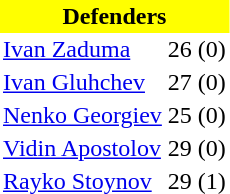<table class="toccolours" border="0" cellpadding="2" cellspacing="0" align="left" style="margin:0.5em;">
<tr>
<th colspan="4" align="center" bgcolor="#FFFF00"><span>Defenders</span></th>
</tr>
<tr>
<td> <a href='#'>Ivan Zaduma</a></td>
<td>26</td>
<td>(0)</td>
</tr>
<tr>
<td> <a href='#'>Ivan Gluhchev</a></td>
<td>27</td>
<td>(0)</td>
</tr>
<tr>
<td> <a href='#'>Nenko Georgiev</a></td>
<td>25</td>
<td>(0)</td>
</tr>
<tr>
<td> <a href='#'>Vidin Apostolov</a></td>
<td>29</td>
<td>(0)</td>
</tr>
<tr>
<td> <a href='#'>Rayko Stoynov</a></td>
<td>29</td>
<td>(1)</td>
</tr>
<tr>
</tr>
</table>
